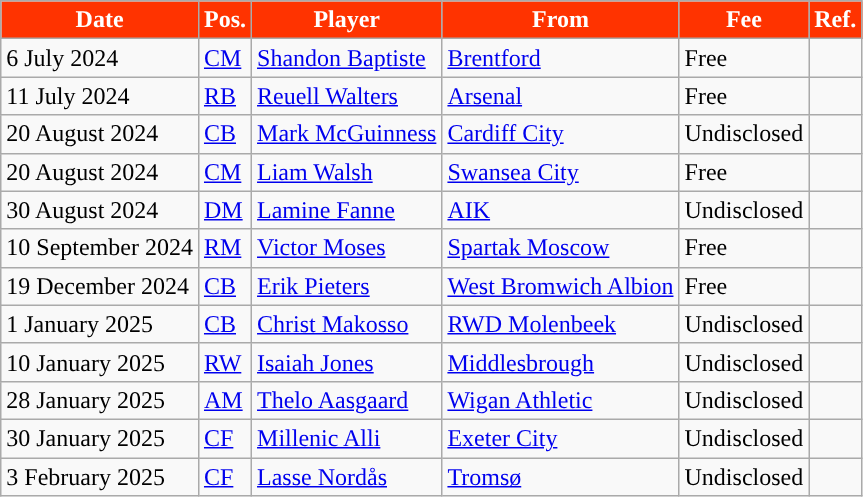<table class="wikitable plainrowheaders sortable">
<tr>
<th style="background-color:#FF3300; color:white; ">Date</th>
<th style="background-color:#FF3300; color:white; ">Pos.</th>
<th style="background-color:#FF3300; color:white; ">Player</th>
<th style="background-color:#FF3300; color:white; ">From</th>
<th style="background-color:#FF3300; color:white; ">Fee</th>
<th style="background-color:#FF3300; color:white; ">Ref.</th>
</tr>
<tr>
<td>6 July 2024</td>
<td><a href='#'>CM</a></td>
<td> <a href='#'>Shandon Baptiste</a></td>
<td> <a href='#'>Brentford</a></td>
<td>Free</td>
<td></td>
</tr>
<tr>
<td>11 July 2024</td>
<td><a href='#'>RB</a></td>
<td> <a href='#'>Reuell Walters</a></td>
<td> <a href='#'>Arsenal</a></td>
<td>Free</td>
<td></td>
</tr>
<tr>
<td>20 August 2024</td>
<td><a href='#'>CB</a></td>
<td> <a href='#'>Mark McGuinness</a></td>
<td> <a href='#'>Cardiff City</a></td>
<td>Undisclosed</td>
<td></td>
</tr>
<tr>
<td>20 August 2024</td>
<td><a href='#'>CM</a></td>
<td> <a href='#'>Liam Walsh</a></td>
<td> <a href='#'>Swansea City</a></td>
<td>Free</td>
<td></td>
</tr>
<tr>
<td>30 August 2024</td>
<td><a href='#'>DM</a></td>
<td> <a href='#'>Lamine Fanne</a></td>
<td> <a href='#'>AIK</a></td>
<td>Undisclosed</td>
<td></td>
</tr>
<tr>
<td>10 September 2024</td>
<td><a href='#'>RM</a></td>
<td> <a href='#'>Victor Moses</a></td>
<td> <a href='#'>Spartak Moscow</a></td>
<td>Free</td>
<td></td>
</tr>
<tr>
<td>19 December 2024</td>
<td><a href='#'>CB</a></td>
<td> <a href='#'>Erik Pieters</a></td>
<td> <a href='#'>West Bromwich Albion</a></td>
<td>Free</td>
<td></td>
</tr>
<tr>
<td>1 January 2025</td>
<td><a href='#'>CB</a></td>
<td> <a href='#'>Christ Makosso</a></td>
<td> <a href='#'>RWD Molenbeek</a></td>
<td>Undisclosed</td>
<td></td>
</tr>
<tr>
<td>10 January 2025</td>
<td><a href='#'>RW</a></td>
<td> <a href='#'>Isaiah Jones</a></td>
<td> <a href='#'>Middlesbrough</a></td>
<td>Undisclosed</td>
<td></td>
</tr>
<tr>
<td>28 January 2025</td>
<td><a href='#'>AM</a></td>
<td> <a href='#'>Thelo Aasgaard</a></td>
<td> <a href='#'>Wigan Athletic</a></td>
<td>Undisclosed</td>
<td></td>
</tr>
<tr>
<td>30 January 2025</td>
<td><a href='#'>CF</a></td>
<td> <a href='#'>Millenic Alli</a></td>
<td> <a href='#'>Exeter City</a></td>
<td>Undisclosed</td>
<td></td>
</tr>
<tr>
<td>3 February 2025</td>
<td><a href='#'>CF</a></td>
<td> <a href='#'>Lasse Nordås</a></td>
<td> <a href='#'>Tromsø</a></td>
<td>Undisclosed</td>
<td></td>
</tr>
</table>
